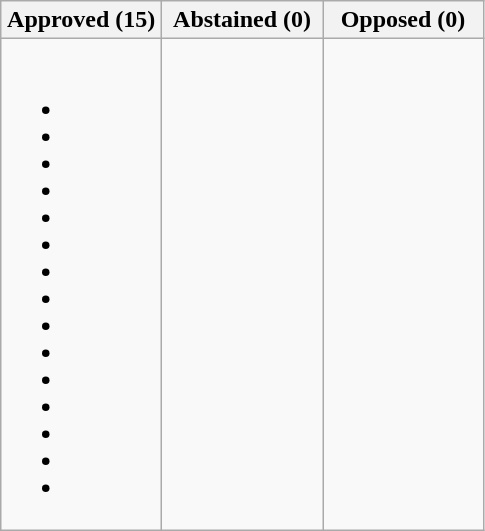<table class="wikitable">
<tr>
<th width="33%">Approved (15)</th>
<th width="33%">Abstained (0)</th>
<th width="33%">Opposed (0)</th>
</tr>
<tr valign="top">
<td><br><ul><li><strong></strong></li><li><strong></strong></li><li></li><li></li><li></li><li><strong></strong></li><li></li><li></li><li></li><li></li><li></li><li><strong></strong></li><li></li><li></li><li><strong></strong></li></ul></td>
<td></td>
<td></td>
</tr>
</table>
